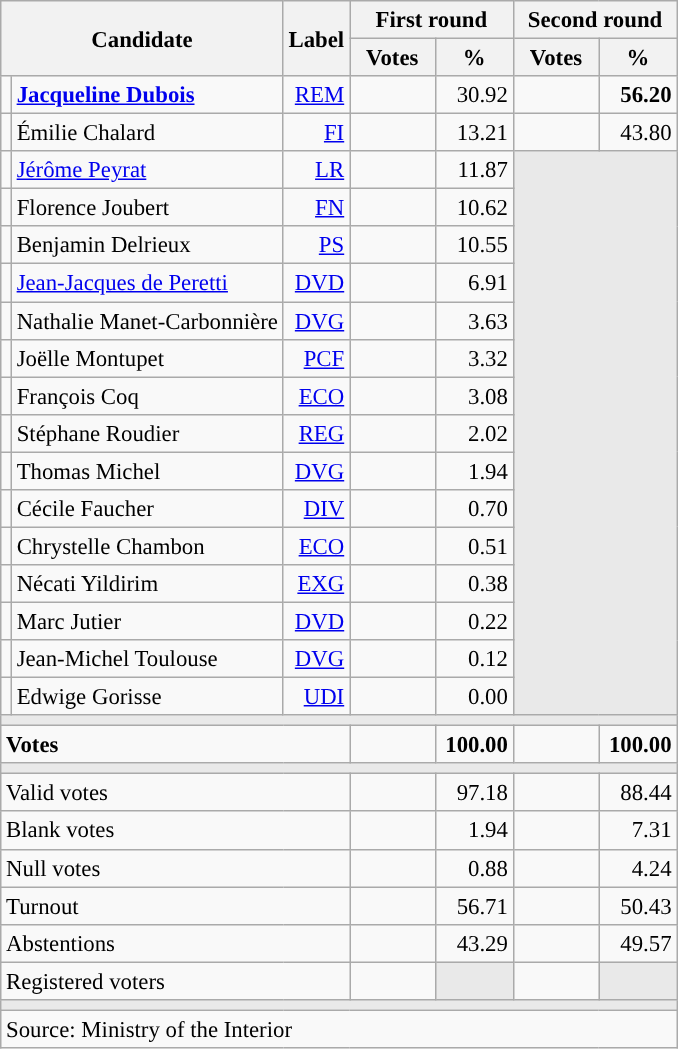<table class="wikitable" style="text-align:right;font-size:95%;">
<tr>
<th rowspan="2" colspan="2">Candidate</th>
<th rowspan="2">Label</th>
<th colspan="2">First round</th>
<th colspan="2">Second round</th>
</tr>
<tr>
<th style="width:50px;">Votes</th>
<th style="width:45px;">%</th>
<th style="width:50px;">Votes</th>
<th style="width:45px;">%</th>
</tr>
<tr>
<td style="color:inherit;background:"></td>
<td style="text-align:left;"><strong><a href='#'>Jacqueline Dubois</a></strong></td>
<td><a href='#'>REM</a></td>
<td></td>
<td>30.92</td>
<td><strong></strong></td>
<td><strong>56.20</strong></td>
</tr>
<tr>
<td style="color:inherit;background:"></td>
<td style="text-align:left;">Émilie Chalard</td>
<td><a href='#'>FI</a></td>
<td></td>
<td>13.21</td>
<td></td>
<td>43.80</td>
</tr>
<tr>
<td style="color:inherit;background:"></td>
<td style="text-align:left;"><a href='#'>Jérôme Peyrat</a></td>
<td><a href='#'>LR</a></td>
<td></td>
<td>11.87</td>
<td colspan="2" rowspan="15" style="background:#E9E9E9;"></td>
</tr>
<tr>
<td style="color:inherit;background:"></td>
<td style="text-align:left;">Florence Joubert</td>
<td><a href='#'>FN</a></td>
<td></td>
<td>10.62</td>
</tr>
<tr>
<td style="color:inherit;background:"></td>
<td style="text-align:left;">Benjamin Delrieux</td>
<td><a href='#'>PS</a></td>
<td></td>
<td>10.55</td>
</tr>
<tr>
<td style="color:inherit;background:"></td>
<td style="text-align:left;"><a href='#'>Jean-Jacques de Peretti</a></td>
<td><a href='#'>DVD</a></td>
<td></td>
<td>6.91</td>
</tr>
<tr>
<td style="color:inherit;background:"></td>
<td style="text-align:left;">Nathalie Manet-Carbonnière</td>
<td><a href='#'>DVG</a></td>
<td></td>
<td>3.63</td>
</tr>
<tr>
<td style="color:inherit;background:"></td>
<td style="text-align:left;">Joëlle Montupet</td>
<td><a href='#'>PCF</a></td>
<td></td>
<td>3.32</td>
</tr>
<tr>
<td style="color:inherit;background:"></td>
<td style="text-align:left;">François Coq</td>
<td><a href='#'>ECO</a></td>
<td></td>
<td>3.08</td>
</tr>
<tr>
<td style="color:inherit;background:"></td>
<td style="text-align:left;">Stéphane Roudier</td>
<td><a href='#'>REG</a></td>
<td></td>
<td>2.02</td>
</tr>
<tr>
<td style="color:inherit;background:"></td>
<td style="text-align:left;">Thomas Michel</td>
<td><a href='#'>DVG</a></td>
<td></td>
<td>1.94</td>
</tr>
<tr>
<td style="color:inherit;background:"></td>
<td style="text-align:left;">Cécile Faucher</td>
<td><a href='#'>DIV</a></td>
<td></td>
<td>0.70</td>
</tr>
<tr>
<td style="color:inherit;background:"></td>
<td style="text-align:left;">Chrystelle Chambon</td>
<td><a href='#'>ECO</a></td>
<td></td>
<td>0.51</td>
</tr>
<tr>
<td style="color:inherit;background:"></td>
<td style="text-align:left;">Nécati Yildirim</td>
<td><a href='#'>EXG</a></td>
<td></td>
<td>0.38</td>
</tr>
<tr>
<td style="color:inherit;background:"></td>
<td style="text-align:left;">Marc Jutier</td>
<td><a href='#'>DVD</a></td>
<td></td>
<td>0.22</td>
</tr>
<tr>
<td style="color:inherit;background:"></td>
<td style="text-align:left;">Jean-Michel Toulouse</td>
<td><a href='#'>DVG</a></td>
<td></td>
<td>0.12</td>
</tr>
<tr>
<td style="color:inherit;background:"></td>
<td style="text-align:left;">Edwige Gorisse</td>
<td><a href='#'>UDI</a></td>
<td></td>
<td>0.00</td>
</tr>
<tr>
<td colspan="7" style="background:#E9E9E9;"></td>
</tr>
<tr style="font-weight:bold;">
<td colspan="3" style="text-align:left;">Votes</td>
<td></td>
<td>100.00</td>
<td></td>
<td>100.00</td>
</tr>
<tr>
<td colspan="7" style="background:#E9E9E9;"></td>
</tr>
<tr>
<td colspan="3" style="text-align:left;">Valid votes</td>
<td></td>
<td>97.18</td>
<td></td>
<td>88.44</td>
</tr>
<tr>
<td colspan="3" style="text-align:left;">Blank votes</td>
<td></td>
<td>1.94</td>
<td></td>
<td>7.31</td>
</tr>
<tr>
<td colspan="3" style="text-align:left;">Null votes</td>
<td></td>
<td>0.88</td>
<td></td>
<td>4.24</td>
</tr>
<tr>
<td colspan="3" style="text-align:left;">Turnout</td>
<td></td>
<td>56.71</td>
<td></td>
<td>50.43</td>
</tr>
<tr>
<td colspan="3" style="text-align:left;">Abstentions</td>
<td></td>
<td>43.29</td>
<td></td>
<td>49.57</td>
</tr>
<tr>
<td colspan="3" style="text-align:left;">Registered voters</td>
<td></td>
<td style="color:inherit;background:#E9E9E9;"></td>
<td></td>
<td style="color:inherit;background:#E9E9E9;"></td>
</tr>
<tr>
<td colspan="7" style="background:#E9E9E9;"></td>
</tr>
<tr>
<td colspan="7" style="text-align:left;">Source: Ministry of the Interior</td>
</tr>
</table>
